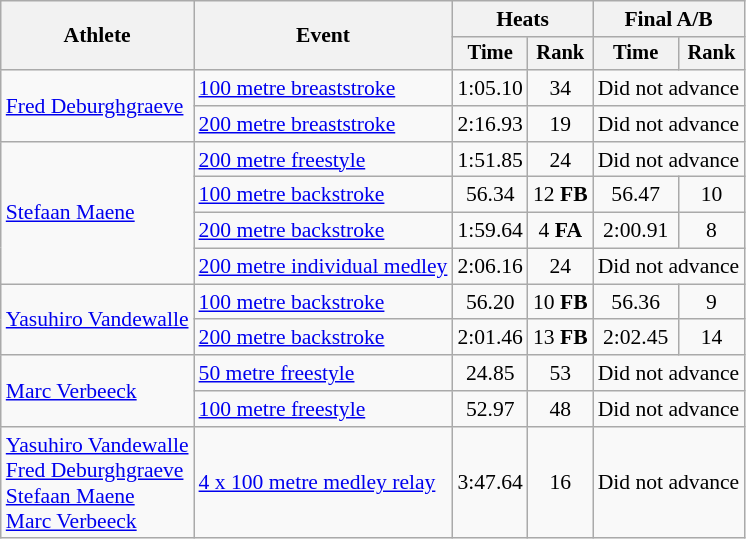<table class="wikitable" style="font-size:90%">
<tr>
<th rowspan="2">Athlete</th>
<th rowspan="2">Event</th>
<th colspan=2>Heats</th>
<th colspan=2>Final A/B</th>
</tr>
<tr style="font-size:95%">
<th>Time</th>
<th>Rank</th>
<th>Time</th>
<th>Rank</th>
</tr>
<tr align=center>
<td align=left rowspan=2><a href='#'>Fred Deburghgraeve</a></td>
<td align=left><a href='#'>100 metre breaststroke</a></td>
<td>1:05.10</td>
<td>34</td>
<td colspan=2>Did not advance</td>
</tr>
<tr align=center>
<td align=left><a href='#'>200 metre breaststroke</a></td>
<td>2:16.93</td>
<td>19</td>
<td colspan=2>Did not advance</td>
</tr>
<tr align=center>
<td align=left rowspan=4><a href='#'>Stefaan Maene</a></td>
<td align=left><a href='#'>200 metre freestyle</a></td>
<td>1:51.85</td>
<td>24</td>
<td colspan=2>Did not advance</td>
</tr>
<tr align=center>
<td align=left><a href='#'>100 metre backstroke</a></td>
<td>56.34</td>
<td>12 <strong>FB</strong></td>
<td>56.47</td>
<td>10</td>
</tr>
<tr align=center>
<td align=left><a href='#'>200 metre backstroke</a></td>
<td>1:59.64</td>
<td>4 <strong>FA</strong></td>
<td>2:00.91</td>
<td>8</td>
</tr>
<tr align=center>
<td align=left><a href='#'>200 metre individual medley</a></td>
<td>2:06.16</td>
<td>24</td>
<td colspan=2>Did not advance</td>
</tr>
<tr align=center>
<td align=left rowspan=2><a href='#'>Yasuhiro Vandewalle</a></td>
<td align=left><a href='#'>100 metre backstroke</a></td>
<td>56.20</td>
<td>10 <strong>FB</strong></td>
<td>56.36</td>
<td>9</td>
</tr>
<tr align=center>
<td align=left><a href='#'>200 metre backstroke</a></td>
<td>2:01.46</td>
<td>13 <strong>FB</strong></td>
<td>2:02.45</td>
<td>14</td>
</tr>
<tr align=center>
<td align=left rowspan=2><a href='#'>Marc Verbeeck</a></td>
<td align=left><a href='#'>50 metre freestyle</a></td>
<td>24.85</td>
<td>53</td>
<td colspan=2>Did not advance</td>
</tr>
<tr align=center>
<td align=left><a href='#'>100 metre freestyle</a></td>
<td>52.97</td>
<td>48</td>
<td colspan=2>Did not advance</td>
</tr>
<tr align=center>
<td align=left><a href='#'>Yasuhiro Vandewalle</a><br><a href='#'>Fred Deburghgraeve</a><br><a href='#'>Stefaan Maene</a><br><a href='#'>Marc Verbeeck</a></td>
<td align=left><a href='#'>4 x 100 metre medley relay</a></td>
<td>3:47.64</td>
<td>16</td>
<td colspan=2>Did not advance</td>
</tr>
</table>
